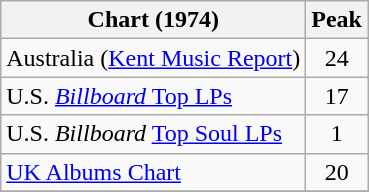<table class="wikitable">
<tr>
<th>Chart (1974)</th>
<th>Peak<br></th>
</tr>
<tr>
<td>Australia (<a href='#'>Kent Music Report</a>)</td>
<td style="text-align:center;">24</td>
</tr>
<tr>
<td>U.S. <a href='#'><em>Billboard</em> Top LPs</a></td>
<td align="center">17</td>
</tr>
<tr>
<td>U.S. <em>Billboard</em> <a href='#'>Top Soul LPs</a></td>
<td align="center">1</td>
</tr>
<tr>
<td><a href='#'>UK Albums Chart</a></td>
<td align="center">20</td>
</tr>
<tr>
</tr>
</table>
